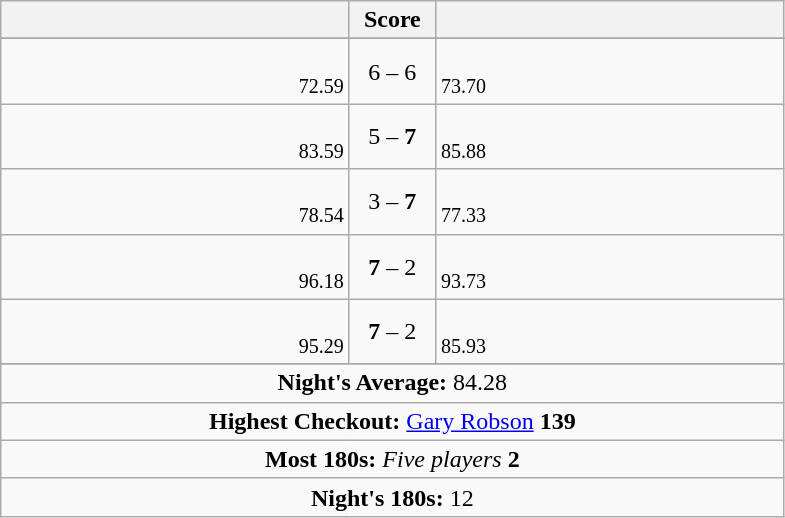<table class="wikitable" style="text-align:center">
<tr>
<th width="225"></th>
<th width="50">Score</th>
<th width="225"></th>
</tr>
<tr align="center">
</tr>
<tr align="left">
<td align="right"> <br> <small><span>72.59</span></small></td>
<td align="center">6 – 6</td>
<td> <br> <small><span>73.70</span></small></td>
</tr>
<tr align="left">
<td align="right"> <br> <small><span>83.59</span></small></td>
<td align="center">5 – <strong>7</strong></td>
<td> <br> <small><span>85.88</span></small></td>
</tr>
<tr align="left">
<td align="right"> <br> <small><span>78.54</span></small></td>
<td align="center">3 – <strong>7</strong></td>
<td> <br> <small><span>77.33</span></small></td>
</tr>
<tr align="left">
<td align="right"> <br> <small><span>96.18</span></small></td>
<td align="center"><strong>7</strong> – 2</td>
<td> <br> <small><span>93.73</span></small></td>
</tr>
<tr align="left">
<td align="right"> <br> <small><span>95.29</span></small></td>
<td align="center"><strong>7</strong> – 2</td>
<td> <br> <small><span>85.93</span></small></td>
</tr>
<tr align="center">
</tr>
<tr align="center">
<td colspan="3"><strong>Night's Average:</strong> 84.28</td>
</tr>
<tr align="center">
<td colspan="3"><strong>Highest Checkout:</strong>  <a href='#'>Gary Robson</a> <strong>139</strong></td>
</tr>
<tr align="center">
<td colspan="3"><strong>Most 180s:</strong>  <em>Five players</em> <strong>2</strong></td>
</tr>
<tr align="center">
<td colspan="3"><strong>Night's 180s:</strong> 12</td>
</tr>
</table>
